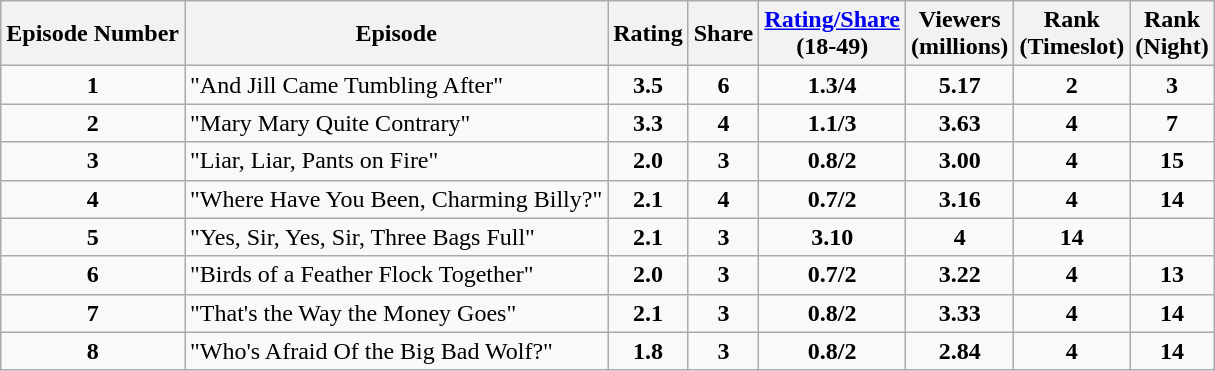<table class="wikitable sortable" style="text-align:center">
<tr>
<th>Episode Number</th>
<th>Episode</th>
<th>Rating</th>
<th>Share</th>
<th><a href='#'>Rating/Share</a><br>(18-49)</th>
<th>Viewers<br>(millions)</th>
<th>Rank<br>(Timeslot)</th>
<th>Rank<br>(Night)</th>
</tr>
<tr>
<td><strong>1</strong></td>
<td align="left">"And Jill Came Tumbling After"</td>
<td><strong>3.5</strong></td>
<td><strong>6</strong></td>
<td><strong>1.3/4</strong></td>
<td><strong>5.17</strong></td>
<td><strong>2</strong></td>
<td><strong>3</strong></td>
</tr>
<tr>
<td><strong>2</strong></td>
<td align="left">"Mary Mary Quite Contrary"</td>
<td><strong>3.3</strong></td>
<td><strong>4</strong></td>
<td><strong>1.1/3</strong></td>
<td><strong>3.63</strong></td>
<td><strong>4</strong></td>
<td><strong>7</strong></td>
</tr>
<tr>
<td><strong>3</strong></td>
<td align="left">"Liar, Liar, Pants on Fire"</td>
<td><strong>2.0</strong></td>
<td><strong>3</strong></td>
<td><strong>0.8/2</strong></td>
<td><strong>3.00</strong></td>
<td><strong>4</strong></td>
<td><strong>15</strong></td>
</tr>
<tr>
<td><strong>4</strong></td>
<td align="left">"Where Have You Been, Charming Billy?"</td>
<td><strong>2.1</strong></td>
<td><strong>4</strong></td>
<td><strong>0.7/2</strong></td>
<td><strong>3.16</strong></td>
<td><strong>4</strong></td>
<td><strong>14</strong></td>
</tr>
<tr>
<td><strong>5</strong></td>
<td align="left">"Yes, Sir, Yes, Sir, Three Bags Full"</td>
<td><strong>2.1</strong></td>
<td><strong>3</strong></td>
<td><strong>3.10</strong></td>
<td><strong>4</strong></td>
<td><strong>14</strong></td>
</tr>
<tr>
<td><strong>6</strong></td>
<td align="left">"Birds of a Feather Flock Together"</td>
<td><strong>2.0</strong></td>
<td><strong>3</strong></td>
<td><strong>0.7/2</strong></td>
<td><strong>3.22</strong></td>
<td><strong>4</strong></td>
<td><strong>13</strong></td>
</tr>
<tr>
<td><strong>7</strong></td>
<td align="left">"That's the Way the Money Goes"</td>
<td><strong>2.1</strong></td>
<td><strong>3</strong></td>
<td><strong>0.8/2</strong></td>
<td><strong>3.33</strong></td>
<td><strong>4</strong></td>
<td><strong>14</strong></td>
</tr>
<tr>
<td><strong>8</strong></td>
<td align="left">"Who's Afraid Of the Big Bad Wolf?"</td>
<td><strong>1.8</strong></td>
<td><strong>3</strong></td>
<td><strong>0.8/2</strong></td>
<td><strong>2.84</strong></td>
<td><strong>4</strong></td>
<td><strong>14</strong></td>
</tr>
</table>
